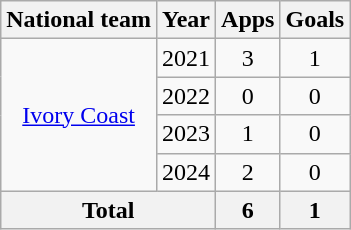<table class="wikitable" style="text-align: center;">
<tr>
<th>National team</th>
<th>Year</th>
<th>Apps</th>
<th>Goals</th>
</tr>
<tr>
<td rowspan="4"><a href='#'>Ivory Coast</a></td>
<td>2021</td>
<td>3</td>
<td>1</td>
</tr>
<tr>
<td>2022</td>
<td>0</td>
<td>0</td>
</tr>
<tr>
<td>2023</td>
<td>1</td>
<td>0</td>
</tr>
<tr>
<td>2024</td>
<td>2</td>
<td>0</td>
</tr>
<tr>
<th colspan="2">Total</th>
<th>6</th>
<th>1</th>
</tr>
</table>
